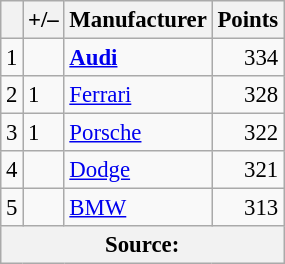<table class="wikitable" style="font-size: 95%;">
<tr>
<th scope="col"></th>
<th scope="col">+/–</th>
<th scope="col">Manufacturer</th>
<th scope="col">Points</th>
</tr>
<tr>
<td align=center>1</td>
<td align="left"></td>
<td><strong> <a href='#'>Audi</a></strong></td>
<td align=right>334</td>
</tr>
<tr>
<td align=center>2</td>
<td align="left"> 1</td>
<td> <a href='#'>Ferrari</a></td>
<td align=right>328</td>
</tr>
<tr>
<td align=center>3</td>
<td align="left"> 1</td>
<td> <a href='#'>Porsche</a></td>
<td align=right>322</td>
</tr>
<tr>
<td align=center>4</td>
<td align="left"></td>
<td> <a href='#'>Dodge</a></td>
<td align=right>321</td>
</tr>
<tr>
<td align=center>5</td>
<td align="left"></td>
<td> <a href='#'>BMW</a></td>
<td align=right>313</td>
</tr>
<tr>
<th colspan=5>Source:</th>
</tr>
</table>
